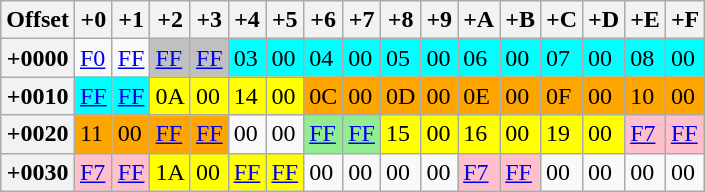<table class="wikitable">
<tr>
<th>Offset</th>
<th>+0</th>
<th>+1</th>
<th>+2</th>
<th>+3</th>
<th>+4</th>
<th>+5</th>
<th>+6</th>
<th>+7</th>
<th>+8</th>
<th>+9</th>
<th>+A</th>
<th>+B</th>
<th>+C</th>
<th>+D</th>
<th>+E</th>
<th>+F</th>
</tr>
<tr>
<th>+0000</th>
<td style="background:darksilver;"><a href='#'>F0</a></td>
<td style="background:darksilver;"><a href='#'>FF</a></td>
<td style="background:silver;"><a href='#'>FF</a></td>
<td style="background:silver;"><a href='#'>FF</a></td>
<td style="background:cyan;">03</td>
<td style="background:cyan;">00</td>
<td style="background:cyan;">04</td>
<td style="background:cyan;">00</td>
<td style="background:cyan;">05</td>
<td style="background:cyan;">00</td>
<td style="background:cyan;">06</td>
<td style="background:cyan;">00</td>
<td style="background:cyan;">07</td>
<td style="background:cyan;">00</td>
<td style="background:cyan;">08</td>
<td style="background:cyan;">00</td>
</tr>
<tr>
<th>+0010</th>
<td style="background:cyan;"><a href='#'>FF</a></td>
<td style="background:cyan;"><a href='#'>FF</a></td>
<td style="background:yellow;">0A</td>
<td style="background:yellow;">00</td>
<td style="background:yellow;">14</td>
<td style="background:yellow;">00</td>
<td style="background:orange;">0C</td>
<td style="background:orange;">00</td>
<td style="background:orange;">0D</td>
<td style="background:orange;">00</td>
<td style="background:orange;">0E</td>
<td style="background:orange;">00</td>
<td style="background:orange;">0F</td>
<td style="background:orange;">00</td>
<td style="background:orange;">10</td>
<td style="background:orange;">00</td>
</tr>
<tr>
<th>+0020</th>
<td style="background:orange;">11</td>
<td style="background:orange;">00</td>
<td style="background:orange;"><a href='#'>FF</a></td>
<td style="background:orange;"><a href='#'>FF</a></td>
<td>00</td>
<td>00</td>
<td style="background:lightgreen;"><a href='#'>FF</a></td>
<td style="background:lightgreen;"><a href='#'>FF</a></td>
<td style="background:yellow;">15</td>
<td style="background:yellow;">00</td>
<td style="background:yellow;">16</td>
<td style="background:yellow;">00</td>
<td style="background:yellow;">19</td>
<td style="background:yellow;">00</td>
<td style="background:pink;"><a href='#'>F7</a></td>
<td style="background:pink;"><a href='#'>FF</a></td>
</tr>
<tr>
<th>+0030</th>
<td style="background:pink;"><a href='#'>F7</a></td>
<td style="background:pink;"><a href='#'>FF</a></td>
<td style="background:yellow;">1A</td>
<td style="background:yellow;">00</td>
<td style="background:yellow;"><a href='#'>FF</a></td>
<td style="background:yellow;"><a href='#'>FF</a></td>
<td>00</td>
<td>00</td>
<td>00</td>
<td>00</td>
<td style="background:pink;"><a href='#'>F7</a></td>
<td style="background:pink;"><a href='#'>FF</a></td>
<td>00</td>
<td>00</td>
<td>00</td>
<td>00</td>
</tr>
</table>
